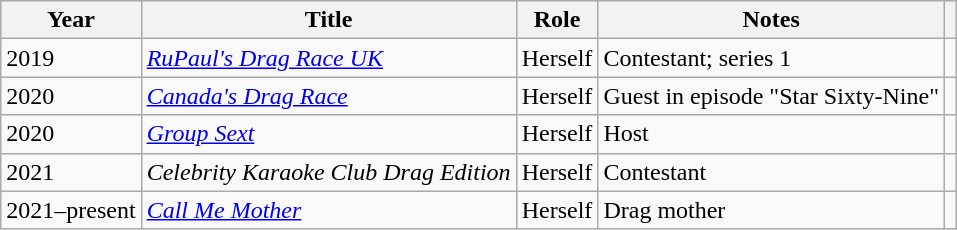<table class="wikitable plainrowheaders" style="text-align:left;">
<tr>
<th>Year</th>
<th>Title</th>
<th>Role</th>
<th>Notes</th>
<th></th>
</tr>
<tr>
<td>2019</td>
<td><em><a href='#'>RuPaul's Drag Race UK</a></em></td>
<td>Herself</td>
<td>Contestant; series 1</td>
<td></td>
</tr>
<tr>
<td>2020</td>
<td><em><a href='#'>Canada's Drag Race</a></em></td>
<td>Herself</td>
<td>Guest in episode "Star Sixty-Nine"</td>
<td></td>
</tr>
<tr>
<td>2020</td>
<td><em><a href='#'>Group Sext</a></em></td>
<td>Herself</td>
<td>Host</td>
<td></td>
</tr>
<tr>
<td>2021</td>
<td><em>Celebrity Karaoke Club Drag Edition</em></td>
<td>Herself</td>
<td>Contestant</td>
<td style="text-align: center;"></td>
</tr>
<tr>
<td>2021–present</td>
<td><em><a href='#'>Call Me Mother</a></em></td>
<td>Herself</td>
<td>Drag mother</td>
<td style="text-align: center;"></td>
</tr>
</table>
